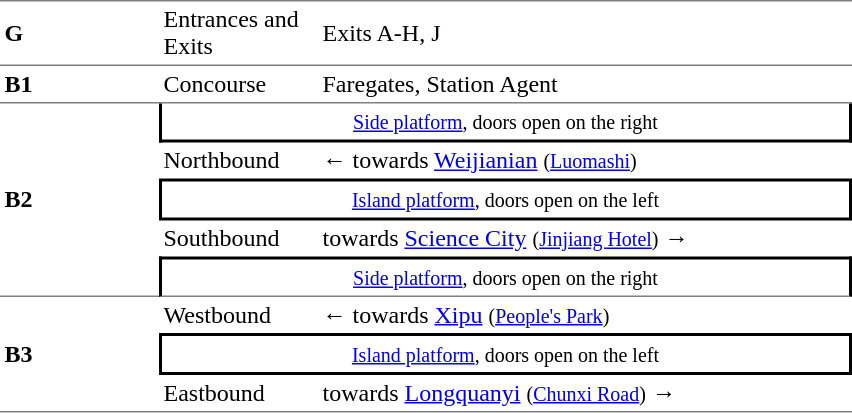<table cellspacing=0 cellpadding=3>
<tr>
<td style="border-top:solid 1px gray;border-bottom:solid 1px gray;" width=100><strong>G</strong></td>
<td style="border-top:solid 1px gray;border-bottom:solid 1px gray;" width=100>Entrances and Exits</td>
<td style="border-top:solid 1px gray;border-bottom:solid 1px gray;" width=350>Exits A-H, J</td>
</tr>
<tr>
<td style="border-bottom:solid 1px gray;"><strong>B1</strong></td>
<td style="border-bottom:solid 1px gray;">Concourse</td>
<td style="border-bottom:solid 1px gray;">Faregates, Station Agent</td>
</tr>
<tr>
<td style="border-bottom:solid 1px gray;" rowspan=5><strong>B2</strong></td>
<td style="border-right:solid 2px black;border-left:solid 2px black;border-bottom:solid 2px black;text-align:center;" colspan=2><small><a href='#'>Side platform</a>, doors open on the right</small></td>
</tr>
<tr>
<td>Northbound</td>
<td>←  towards <a href='#'>Weijianian</a> <small>(<a href='#'>Luomashi</a>)</small></td>
</tr>
<tr>
<td style="border-right:solid 2px black;border-left:solid 2px black;border-top:solid 2px black;border-bottom:solid 2px black;text-align:center;" colspan=2><small><a href='#'>Island platform</a>, doors open on the left</small></td>
</tr>
<tr>
<td>Southbound</td>
<td>  towards <a href='#'>Science City</a> <small>(<a href='#'>Jinjiang Hotel</a>)</small> →</td>
</tr>
<tr>
<td style="border-right:solid 2px black;border-left:solid 2px black;border-top:solid 2px black;border-bottom:solid 1px gray;text-align:center;" colspan=2><small><a href='#'>Side platform</a>, doors open on the right</small></td>
</tr>
<tr>
<td style="border-bottom:solid 1px gray;" rowspan=3><strong>B3</strong></td>
<td>Westbound</td>
<td>←  towards <a href='#'>Xipu</a> <small>(<a href='#'>People's Park</a>)</small></td>
</tr>
<tr>
<td style="border-right:solid 2px black;border-left:solid 2px black;border-top:solid 2px black;border-bottom:solid 2px black;text-align:center;" colspan=2><small><a href='#'>Island platform</a>, doors open on the left</small></td>
</tr>
<tr>
<td style="border-bottom:solid 1px gray;">Eastbound</td>
<td style="border-bottom:solid 1px gray;">  towards <a href='#'>Longquanyi</a> <small>(<a href='#'>Chunxi Road</a>)</small> →</td>
</tr>
</table>
